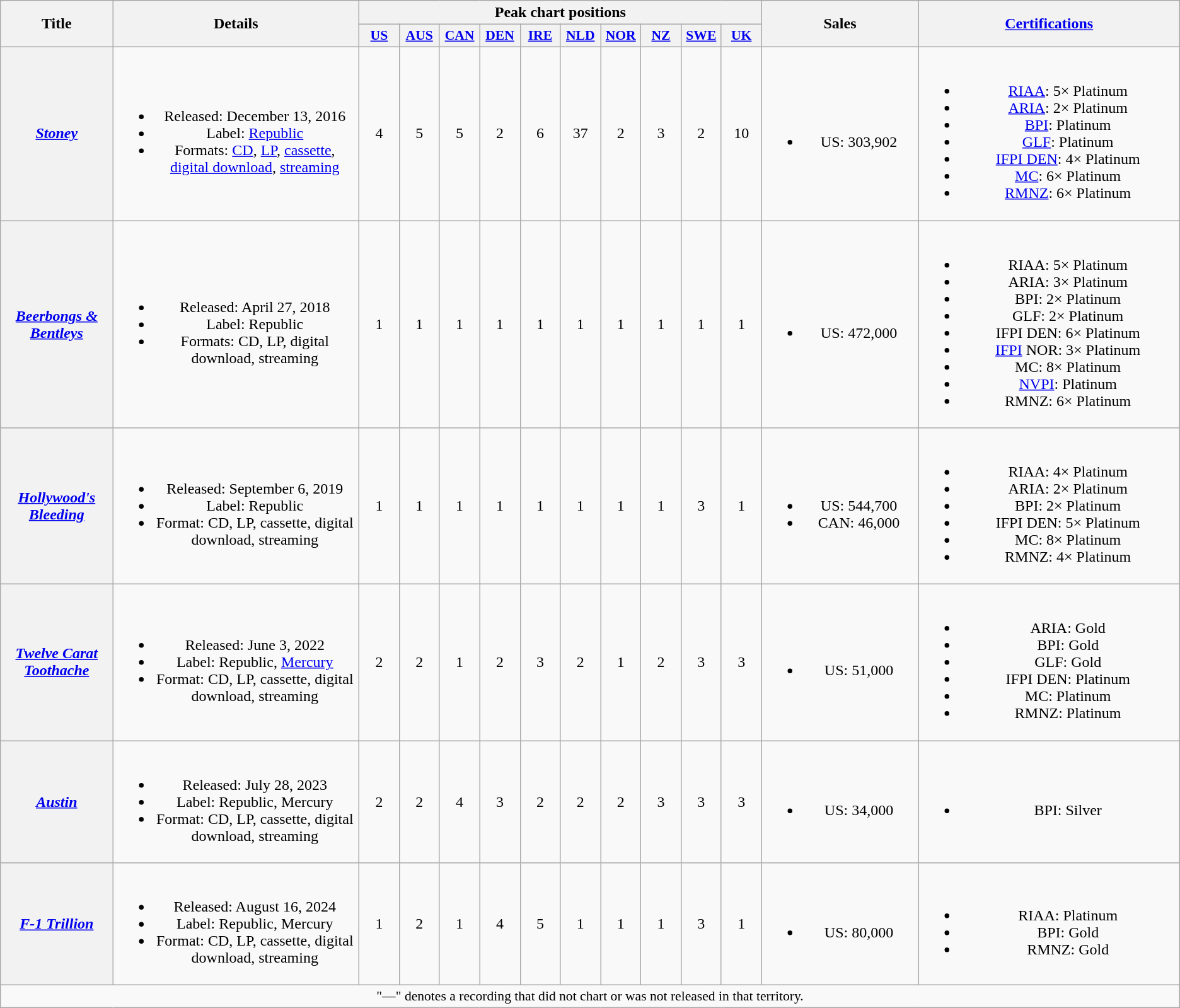<table class="wikitable plainrowheaders" style="text-align:center;">
<tr>
<th scope="col" rowspan="2" style="width:7em;">Title</th>
<th scope="col" rowspan="2" style="width:16em;">Details</th>
<th scope="col" colspan="10">Peak chart positions</th>
<th scope="col" rowspan="2" style="width:10em;">Sales</th>
<th scope="col" rowspan="2" style="width:17em;"><a href='#'>Certifications</a></th>
</tr>
<tr>
<th scope="col" style="width:2.5em;font-size:90%;"><a href='#'>US</a><br></th>
<th scope="col" style="width:2.5em;font-size:90%;"><a href='#'>AUS</a><br></th>
<th scope="col" style="width:2.5em;font-size:90%;"><a href='#'>CAN</a><br></th>
<th scope="col" style="width:2.5em;font-size:90%;"><a href='#'>DEN</a><br></th>
<th scope="col" style="width:2.5em;font-size:90%;"><a href='#'>IRE</a><br></th>
<th scope="col" style="width:2.5em;font-size:90%;"><a href='#'>NLD</a><br></th>
<th scope="col" style="width:2.5em;font-size:90%;"><a href='#'>NOR</a><br></th>
<th scope="col" style="width:2.5em;font-size:90%;"><a href='#'>NZ</a><br></th>
<th scope="col" style="width:2.5em;font-size:90%;"><a href='#'>SWE</a><br></th>
<th scope="col" style="width:2.5em;font-size:90%;"><a href='#'>UK</a><br></th>
</tr>
<tr>
<th scope="row"><em><a href='#'>Stoney</a></em></th>
<td><br><ul><li>Released: December 13, 2016</li><li>Label: <a href='#'>Republic</a></li><li>Formats: <a href='#'>CD</a>, <a href='#'>LP</a>, <a href='#'>cassette</a>, <a href='#'>digital download</a>, <a href='#'>streaming</a></li></ul></td>
<td>4</td>
<td>5</td>
<td>5</td>
<td>2</td>
<td>6</td>
<td>37</td>
<td>2</td>
<td>3</td>
<td>2</td>
<td>10</td>
<td><br><ul><li>US: 303,902</li></ul></td>
<td><br><ul><li><a href='#'>RIAA</a>: 5× Platinum</li><li><a href='#'>ARIA</a>: 2× Platinum</li><li><a href='#'>BPI</a>: Platinum</li><li><a href='#'>GLF</a>: Platinum</li><li><a href='#'>IFPI DEN</a>: 4× Platinum</li><li><a href='#'>MC</a>: 6× Platinum</li><li><a href='#'>RMNZ</a>: 6× Platinum</li></ul></td>
</tr>
<tr>
<th scope="row"><em><a href='#'>Beerbongs & Bentleys</a></em></th>
<td><br><ul><li>Released: April 27, 2018</li><li>Label: Republic</li><li>Formats: CD, LP, digital download, streaming</li></ul></td>
<td>1</td>
<td>1</td>
<td>1</td>
<td>1</td>
<td>1</td>
<td>1</td>
<td>1</td>
<td>1</td>
<td>1</td>
<td>1</td>
<td><br><ul><li>US: 472,000</li></ul></td>
<td><br><ul><li>RIAA: 5× Platinum</li><li>ARIA: 3× Platinum</li><li>BPI: 2× Platinum</li><li>GLF: 2× Platinum</li><li>IFPI DEN: 6× Platinum</li><li><a href='#'>IFPI</a> NOR: 3× Platinum</li><li>MC: 8× Platinum</li><li><a href='#'>NVPI</a>: Platinum</li><li>RMNZ: 6× Platinum</li></ul></td>
</tr>
<tr>
<th scope="row"><em><a href='#'>Hollywood's Bleeding</a></em></th>
<td><br><ul><li>Released: September 6, 2019</li><li>Label: Republic</li><li>Format: CD, LP, cassette, digital download, streaming</li></ul></td>
<td>1</td>
<td>1</td>
<td>1</td>
<td>1</td>
<td>1</td>
<td>1</td>
<td>1</td>
<td>1</td>
<td>3</td>
<td>1</td>
<td><br><ul><li>US: 544,700</li><li>CAN: 46,000</li></ul></td>
<td><br><ul><li>RIAA: 4× Platinum</li><li>ARIA: 2× Platinum</li><li>BPI: 2× Platinum</li><li>IFPI DEN: 5× Platinum</li><li>MC: 8× Platinum</li><li>RMNZ: 4× Platinum</li></ul></td>
</tr>
<tr>
<th scope="row"><em><a href='#'>Twelve Carat Toothache</a></em></th>
<td><br><ul><li>Released: June 3, 2022</li><li>Label: Republic, <a href='#'>Mercury</a></li><li>Format: CD, LP, cassette, digital download, streaming</li></ul></td>
<td>2</td>
<td>2</td>
<td>1</td>
<td>2</td>
<td>3</td>
<td>2</td>
<td>1</td>
<td>2</td>
<td>3</td>
<td>3</td>
<td><br><ul><li>US: 51,000</li></ul></td>
<td><br><ul><li>ARIA: Gold</li><li>BPI: Gold</li><li>GLF: Gold</li><li>IFPI DEN: Platinum</li><li>MC: Platinum</li><li>RMNZ: Platinum</li></ul></td>
</tr>
<tr>
<th scope="row"><em><a href='#'>Austin</a></em></th>
<td><br><ul><li>Released: July 28, 2023</li><li>Label: Republic, Mercury</li><li>Format: CD, LP, cassette, digital download, streaming</li></ul></td>
<td>2</td>
<td>2</td>
<td>4</td>
<td>3</td>
<td>2</td>
<td>2</td>
<td>2</td>
<td>3</td>
<td>3</td>
<td>3</td>
<td><br><ul><li>US: 34,000</li></ul></td>
<td><br><ul><li>BPI: Silver</li></ul></td>
</tr>
<tr>
<th scope="row"><em><a href='#'>F-1 Trillion</a></em></th>
<td><br><ul><li>Released: August 16, 2024</li><li>Label: Republic, Mercury</li><li>Format: CD, LP, cassette, digital download, streaming</li></ul></td>
<td>1</td>
<td>2</td>
<td>1</td>
<td>4</td>
<td>5</td>
<td>1</td>
<td>1</td>
<td>1</td>
<td>3</td>
<td>1</td>
<td><br><ul><li>US: 80,000</li></ul></td>
<td><br><ul><li>RIAA: Platinum</li><li>BPI: Gold</li><li>RMNZ: Gold</li></ul></td>
</tr>
<tr>
<td colspan="14" style="font-size:90%">"—" denotes a recording that did not chart or was not released in that territory.</td>
</tr>
</table>
